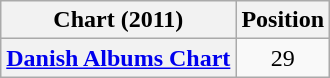<table class="wikitable sortable plainrowheaders" style="text-align:center">
<tr>
<th scope="col">Chart (2011)</th>
<th scope="col">Position</th>
</tr>
<tr>
<th scope="row"><a href='#'>Danish Albums Chart</a></th>
<td>29</td>
</tr>
</table>
